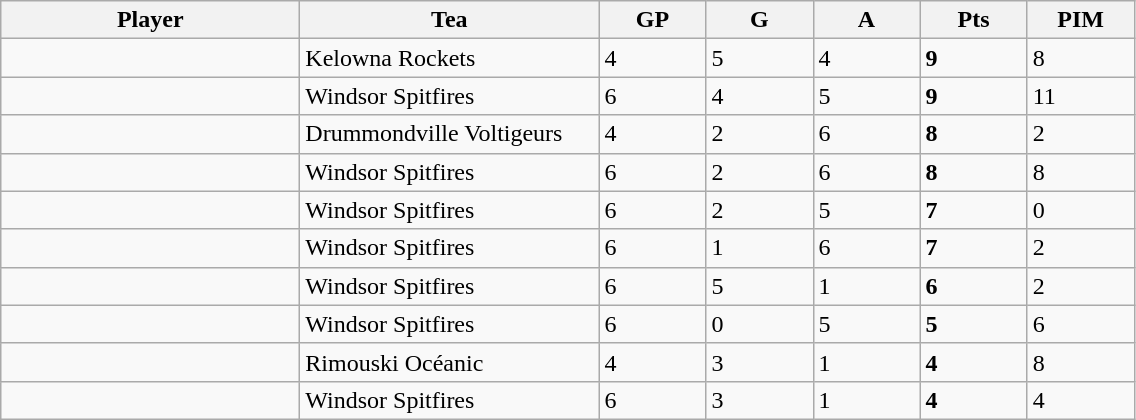<table class="wikitable sortable">
<tr>
<th style="width:12em">Player</th>
<th style="width:12em">Tea</th>
<th style="width:4em">GP</th>
<th style="width:4em">G</th>
<th style="width:4em">A</th>
<th style="width:4em">Pts</th>
<th style="width:4em">PIM</th>
</tr>
<tr>
<td></td>
<td align=left>Kelowna Rockets</td>
<td>4</td>
<td>5</td>
<td>4</td>
<td><strong>9</strong></td>
<td>8</td>
</tr>
<tr>
<td></td>
<td align=left>Windsor Spitfires</td>
<td>6</td>
<td>4</td>
<td>5</td>
<td><strong>9</strong></td>
<td>11</td>
</tr>
<tr>
<td></td>
<td align=left>Drummondville Voltigeurs</td>
<td>4</td>
<td>2</td>
<td>6</td>
<td><strong>8</strong></td>
<td>2</td>
</tr>
<tr>
<td></td>
<td align=left>Windsor Spitfires</td>
<td>6</td>
<td>2</td>
<td>6</td>
<td><strong>8</strong></td>
<td>8</td>
</tr>
<tr>
<td></td>
<td align=left>Windsor Spitfires</td>
<td>6</td>
<td>2</td>
<td>5</td>
<td><strong>7</strong></td>
<td>0</td>
</tr>
<tr>
<td></td>
<td align=left>Windsor Spitfires</td>
<td>6</td>
<td>1</td>
<td>6</td>
<td><strong>7</strong></td>
<td>2</td>
</tr>
<tr>
<td></td>
<td align=left>Windsor Spitfires</td>
<td>6</td>
<td>5</td>
<td>1</td>
<td><strong>6</strong></td>
<td>2</td>
</tr>
<tr>
<td></td>
<td align=left>Windsor Spitfires</td>
<td>6</td>
<td>0</td>
<td>5</td>
<td><strong>5</strong></td>
<td>6</td>
</tr>
<tr>
<td></td>
<td align=left>Rimouski Océanic</td>
<td>4</td>
<td>3</td>
<td>1</td>
<td><strong>4</strong></td>
<td>8</td>
</tr>
<tr>
<td></td>
<td align=left>Windsor Spitfires</td>
<td>6</td>
<td>3</td>
<td>1</td>
<td><strong>4</strong></td>
<td>4</td>
</tr>
</table>
